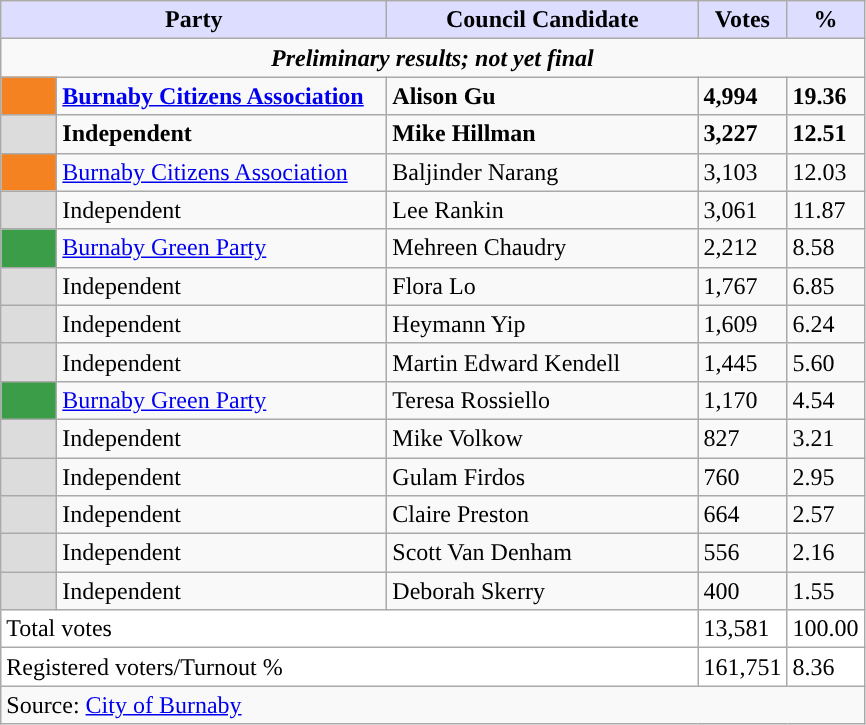<table class="wikitable">
<tr>
<th style="background:#ddf;" width="250px" colspan="2">Party</th>
<th style="background:#ddf;" width="200px">Council Candidate</th>
<th style="background:#ddf;" width="50px">Votes</th>
<th style="background:#ddf;" width="30px">%</th>
</tr>
<tr>
<td colspan="5" align="center"><strong><em>Preliminary results; not yet final</em></strong></td>
</tr>
<tr>
<td style="background:#F58220;" width="30px"> </td>
<td><strong><a href='#'>Burnaby Citizens Association</a></strong></td>
<td><strong>Alison Gu</strong></td>
<td><strong>4,994</strong></td>
<td><strong>19.36</strong></td>
</tr>
<tr>
<td style="background:gainsboro" width="30px"> </td>
<td><strong>Independent</strong></td>
<td><strong>Mike Hillman</strong></td>
<td><strong>3,227</strong></td>
<td><strong>12.51</strong></td>
</tr>
<tr>
<td style="background:#F58220;" width="30px"> </td>
<td><a href='#'>Burnaby Citizens Association</a></td>
<td>Baljinder Narang</td>
<td>3,103</td>
<td>12.03</td>
</tr>
<tr>
<td style="background:gainsboro" width="30px"> </td>
<td>Independent</td>
<td>Lee Rankin</td>
<td>3,061</td>
<td>11.87</td>
</tr>
<tr>
<td style="background:#3B9D48;" width="30px"> </td>
<td><a href='#'>Burnaby Green Party</a></td>
<td>Mehreen Chaudry</td>
<td>2,212</td>
<td>8.58</td>
</tr>
<tr>
<td style="background:gainsboro" width="30px"> </td>
<td>Independent</td>
<td>Flora Lo</td>
<td>1,767</td>
<td>6.85</td>
</tr>
<tr>
<td style="background:gainsboro" width="30px"> </td>
<td>Independent</td>
<td>Heymann Yip</td>
<td>1,609</td>
<td>6.24</td>
</tr>
<tr>
<td style="background:gainsboro" width="30px"> </td>
<td>Independent</td>
<td>Martin Edward Kendell</td>
<td>1,445</td>
<td>5.60</td>
</tr>
<tr>
<td style="background:#3B9D48;" width="30px"> </td>
<td><a href='#'>Burnaby Green Party</a></td>
<td>Teresa Rossiello</td>
<td>1,170</td>
<td>4.54</td>
</tr>
<tr>
<td style="background:gainsboro" width="30px"> </td>
<td>Independent</td>
<td>Mike Volkow</td>
<td>827</td>
<td>3.21</td>
</tr>
<tr>
<td style="background:gainsboro" width="30px"> </td>
<td>Independent</td>
<td>Gulam Firdos</td>
<td>760</td>
<td>2.95</td>
</tr>
<tr>
<td style="background:gainsboro" width="30px"> </td>
<td>Independent</td>
<td>Claire Preston</td>
<td>664</td>
<td>2.57</td>
</tr>
<tr>
<td style="background:gainsboro" width="30px"> </td>
<td>Independent</td>
<td>Scott Van Denham</td>
<td>556</td>
<td>2.16</td>
</tr>
<tr>
<td style="background:gainsboro" width="30px"> </td>
<td>Independent</td>
<td>Deborah Skerry</td>
<td>400</td>
<td>1.55</td>
</tr>
<tr style="background:#FFFF;">
<td colspan="3">Total votes</td>
<td>13,581</td>
<td>100.00</td>
</tr>
<tr style="background:#FFFF;">
<td colspan="3">Registered voters/Turnout %</td>
<td>161,751</td>
<td>8.36</td>
</tr>
<tr>
<td colspan="5">Source: <a href='#'>City of Burnaby</a></td>
</tr>
</table>
